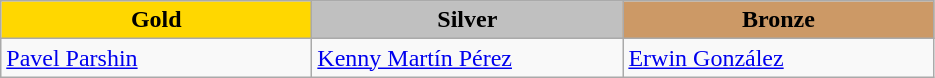<table class="wikitable" style="text-align:left">
<tr align="center">
<td width=200 bgcolor=gold><strong>Gold</strong></td>
<td width=200 bgcolor=silver><strong>Silver</strong></td>
<td width=200 bgcolor=CC9966><strong>Bronze</strong></td>
</tr>
<tr>
<td><a href='#'>Pavel Parshin</a><br></td>
<td><a href='#'>Kenny Martín Pérez</a><br></td>
<td><a href='#'>Erwin González</a><br></td>
</tr>
</table>
